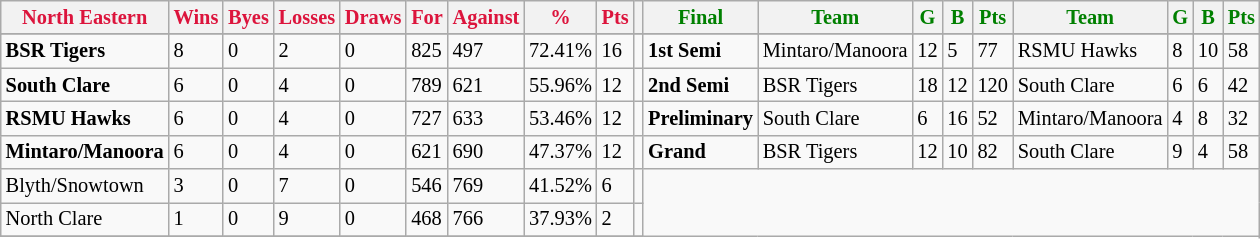<table class="wikitable" style="font-size: 85%; text-align: left;">
<tr>
<th style="color:crimson">North Eastern</th>
<th style="color:crimson">Wins</th>
<th style="color:crimson">Byes</th>
<th style="color:crimson">Losses</th>
<th style="color:crimson">Draws</th>
<th style="color:crimson">For</th>
<th style="color:crimson">Against</th>
<th style="color:crimson">%</th>
<th style="color:crimson">Pts</th>
<th></th>
<th style="color:green">Final</th>
<th style="color:green">Team</th>
<th style="color:green">G</th>
<th style="color:green">B</th>
<th style="color:green">Pts</th>
<th style="color:green">Team</th>
<th style="color:green">G</th>
<th style="color:green">B</th>
<th style="color:green">Pts</th>
</tr>
<tr>
</tr>
<tr>
</tr>
<tr>
<td><strong>	BSR Tigers	</strong></td>
<td>8</td>
<td>0</td>
<td>2</td>
<td>0</td>
<td>825</td>
<td>497</td>
<td>72.41%</td>
<td>16</td>
<td></td>
<td><strong>1st Semi</strong></td>
<td>Mintaro/Manoora</td>
<td>12</td>
<td>5</td>
<td>77</td>
<td>RSMU Hawks</td>
<td>8</td>
<td>10</td>
<td>58</td>
</tr>
<tr>
<td><strong>	South Clare	</strong></td>
<td>6</td>
<td>0</td>
<td>4</td>
<td>0</td>
<td>789</td>
<td>621</td>
<td>55.96%</td>
<td>12</td>
<td></td>
<td><strong>2nd Semi</strong></td>
<td>BSR Tigers</td>
<td>18</td>
<td>12</td>
<td>120</td>
<td>South Clare</td>
<td>6</td>
<td>6</td>
<td>42</td>
</tr>
<tr>
<td><strong>	RSMU Hawks	</strong></td>
<td>6</td>
<td>0</td>
<td>4</td>
<td>0</td>
<td>727</td>
<td>633</td>
<td>53.46%</td>
<td>12</td>
<td></td>
<td><strong>Preliminary</strong></td>
<td>South Clare</td>
<td>6</td>
<td>16</td>
<td>52</td>
<td>Mintaro/Manoora</td>
<td>4</td>
<td>8</td>
<td>32</td>
</tr>
<tr>
<td><strong>	Mintaro/Manoora	</strong></td>
<td>6</td>
<td>0</td>
<td>4</td>
<td>0</td>
<td>621</td>
<td>690</td>
<td>47.37%</td>
<td>12</td>
<td></td>
<td><strong>Grand</strong></td>
<td>BSR Tigers</td>
<td>12</td>
<td>10</td>
<td>82</td>
<td>South Clare</td>
<td>9</td>
<td>4</td>
<td>58</td>
</tr>
<tr>
<td>Blyth/Snowtown</td>
<td>3</td>
<td>0</td>
<td>7</td>
<td>0</td>
<td>546</td>
<td>769</td>
<td>41.52%</td>
<td>6</td>
<td></td>
</tr>
<tr>
<td>North Clare</td>
<td>1</td>
<td>0</td>
<td>9</td>
<td>0</td>
<td>468</td>
<td>766</td>
<td>37.93%</td>
<td>2</td>
<td></td>
</tr>
<tr>
</tr>
</table>
